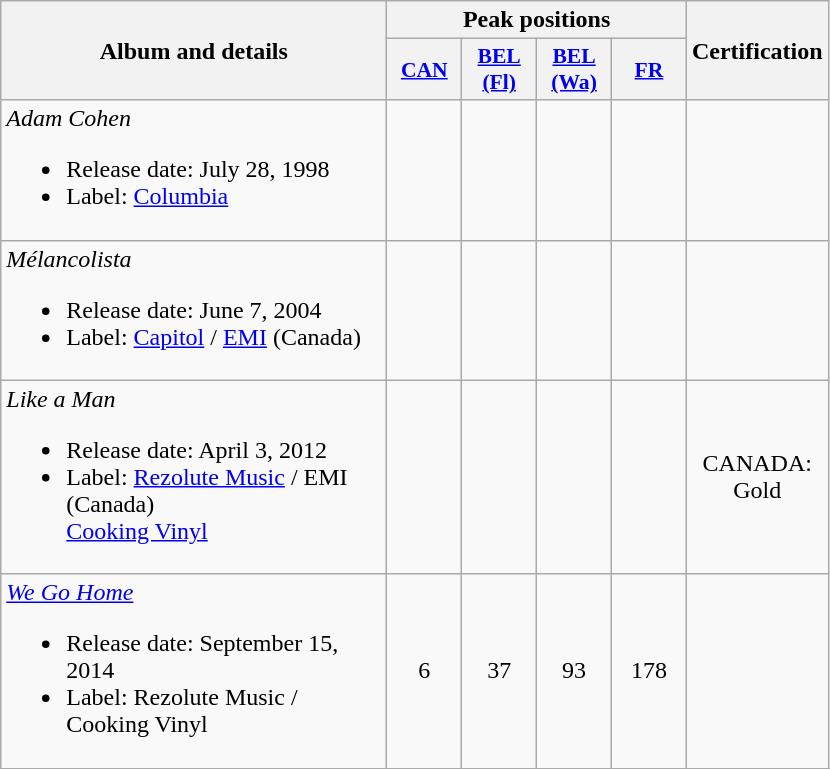<table class="wikitable">
<tr>
<th align="center" rowspan="2" width="250">Album and details</th>
<th align="center" colspan="4" width="20">Peak positions</th>
<th align="center" rowspan="2" width="70">Certification</th>
</tr>
<tr>
<th scope="col" style="width:3em;font-size:90%;"><a href='#'>CAN</a><br></th>
<th scope="col" style="width:3em;font-size:90%;"><a href='#'>BEL <br>(Fl)</a><br></th>
<th scope="col" style="width:3em;font-size:90%;"><a href='#'>BEL <br>(Wa)</a><br></th>
<th scope="col" style="width:3em;font-size:90%;"><a href='#'>FR</a><br></th>
</tr>
<tr>
<td><em>Adam Cohen</em><br><ul><li>Release date: July 28, 1998</li><li>Label: <a href='#'>Columbia</a></li></ul></td>
<td style="text-align:center;"></td>
<td style="text-align:center;"></td>
<td style="text-align:center;"></td>
<td style="text-align:center;"></td>
<td style="text-align:center;"></td>
</tr>
<tr>
<td><em>Mélancolista</em><br><ul><li>Release date: June 7, 2004</li><li>Label: <a href='#'>Capitol</a> / <a href='#'>EMI</a> (Canada)</li></ul></td>
<td style="text-align:center;"></td>
<td style="text-align:center;"></td>
<td style="text-align:center;"></td>
<td style="text-align:center;"></td>
<td style="text-align:center;"></td>
</tr>
<tr>
<td><em>Like a Man</em><br><ul><li>Release date: April 3, 2012</li><li>Label: <a href='#'>Rezolute Music</a> / EMI (Canada)<br><a href='#'>Cooking Vinyl</a></li></ul></td>
<td style="text-align:center;"></td>
<td style="text-align:center;"></td>
<td style="text-align:center;"></td>
<td style="text-align:center;"></td>
<td style="text-align:center;">CANADA: Gold</td>
</tr>
<tr>
<td><em><a href='#'>We Go Home</a></em><br><ul><li>Release date: September 15, 2014</li><li>Label: Rezolute Music / Cooking Vinyl</li></ul></td>
<td style="text-align:center;">6</td>
<td style="text-align:center;">37</td>
<td style="text-align:center;">93</td>
<td style="text-align:center;">178</td>
<td style="text-align:center;"></td>
</tr>
<tr>
</tr>
</table>
